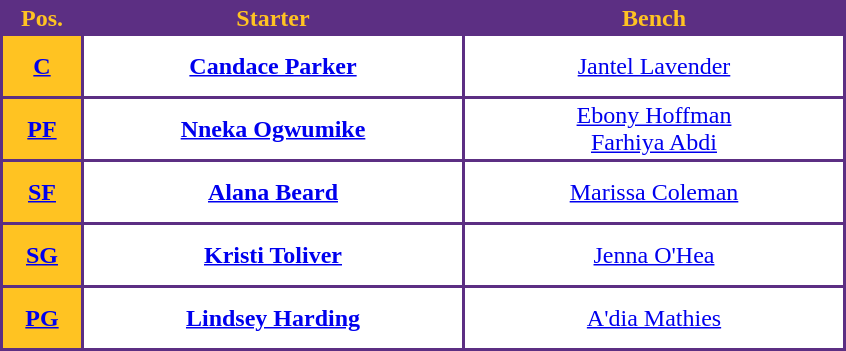<table style="text-align: center; background:#5c2f83; color:#FFC322">
<tr>
<th width="50">Pos.</th>
<th width="250">Starter</th>
<th width="250">Bench</th>
</tr>
<tr style="height:40px; background:white; color:#092C57">
<th style="background:#FFC322"><a href='#'><span>C</span></a></th>
<td><strong><a href='#'>Candace Parker</a></strong></td>
<td><a href='#'>Jantel Lavender</a></td>
</tr>
<tr style="height:40px; background:white; color:#092C57">
<th style="background:#FFC322"><a href='#'><span>PF</span></a></th>
<td><strong><a href='#'>Nneka Ogwumike</a></strong></td>
<td><a href='#'>Ebony Hoffman</a><br><a href='#'>Farhiya Abdi</a></td>
</tr>
<tr style="height:40px; background:white; color:#092C57">
<th style="background:#FFC322"><a href='#'><span>SF</span></a></th>
<td><strong><a href='#'>Alana Beard</a></strong></td>
<td><a href='#'>Marissa Coleman</a></td>
</tr>
<tr style="height:40px; background:white; color:#092C57">
<th style="background:#FFC322"><a href='#'><span>SG</span></a></th>
<td><strong><a href='#'>Kristi Toliver</a></strong></td>
<td><a href='#'>Jenna O'Hea</a></td>
</tr>
<tr style="height:40px; background:white; color:#092C57">
<th style="background:#FFC322"><a href='#'><span>PG</span></a></th>
<td><strong><a href='#'>Lindsey Harding</a></strong></td>
<td><a href='#'>A'dia Mathies</a></td>
</tr>
</table>
